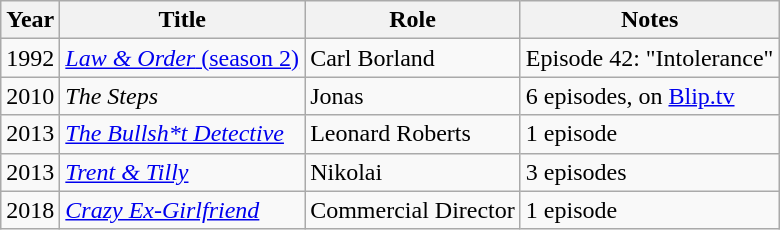<table class="wikitable sortable">
<tr>
<th>Year</th>
<th>Title</th>
<th>Role</th>
<th class=unsortable>Notes</th>
</tr>
<tr>
<td>1992</td>
<td><a href='#'><em>Law & Order</em> (season 2)</a></td>
<td>Carl Borland</td>
<td>Episode 42: "Intolerance"</td>
</tr>
<tr>
<td>2010</td>
<td><em>The Steps</em></td>
<td>Jonas</td>
<td>6 episodes, on <a href='#'>Blip.tv</a></td>
</tr>
<tr>
<td>2013</td>
<td><em><a href='#'>The Bullsh*t Detective</a></em></td>
<td>Leonard Roberts</td>
<td>1 episode</td>
</tr>
<tr>
<td>2013</td>
<td><em><a href='#'>Trent & Tilly</a></em></td>
<td>Nikolai</td>
<td>3 episodes</td>
</tr>
<tr>
<td>2018</td>
<td><em><a href='#'>Crazy Ex-Girlfriend</a></em></td>
<td>Commercial Director</td>
<td>1 episode</td>
</tr>
</table>
